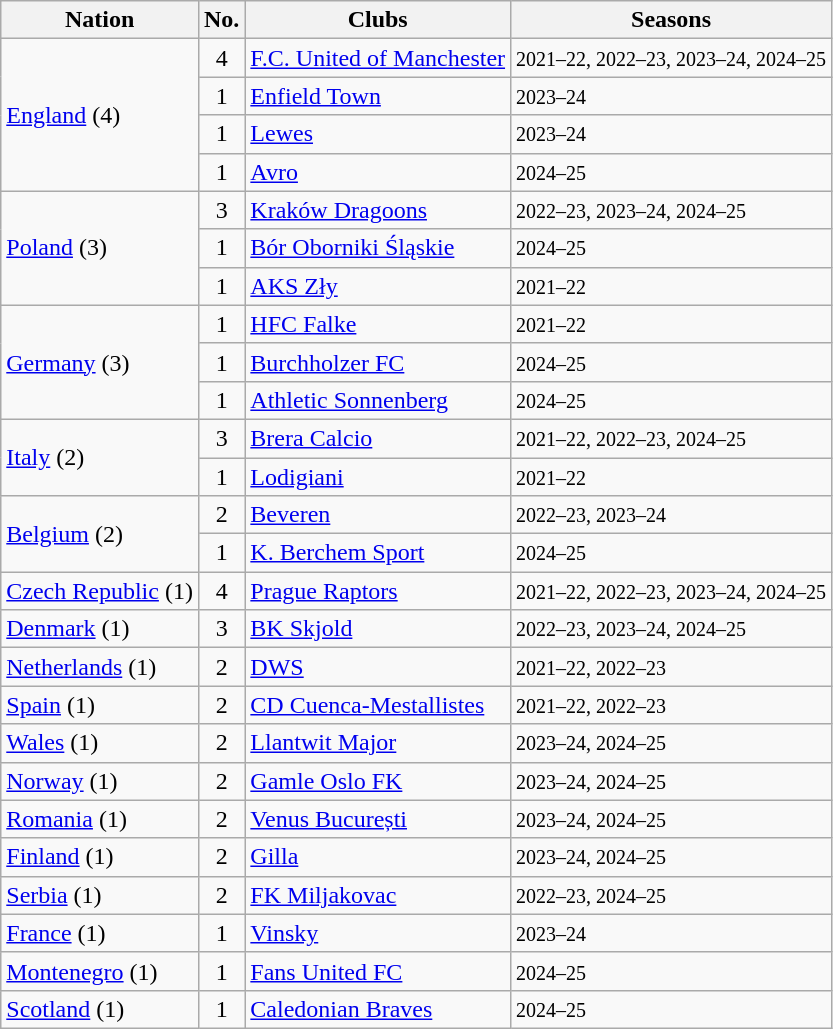<table class="wikitable sortable">
<tr>
<th>Nation</th>
<th>No.</th>
<th>Clubs</th>
<th>Seasons</th>
</tr>
<tr>
<td rowspan="4"> <a href='#'>England</a> (4)</td>
<td style="text-align: center;">4</td>
<td><a href='#'>F.C. United of Manchester</a></td>
<td><small>2021–22, 2022–23, 2023–24, 2024–25</small></td>
</tr>
<tr>
<td style="text-align: center;">1</td>
<td><a href='#'>Enfield Town</a></td>
<td><small>2023–24</small></td>
</tr>
<tr>
<td style="text-align: center;">1</td>
<td><a href='#'>Lewes</a></td>
<td><small>2023–24</small></td>
</tr>
<tr>
<td style="text-align: center;">1</td>
<td><a href='#'>Avro</a></td>
<td><small>2024–25</small></td>
</tr>
<tr>
<td rowspan="3"> <a href='#'>Poland</a> (3)</td>
<td style="text-align: center;">3</td>
<td><a href='#'>Kraków Dragoons</a></td>
<td><small>2022–23, 2023–24, 2024–25</small></td>
</tr>
<tr>
<td style="text-align: center;">1</td>
<td><a href='#'>Bór Oborniki Śląskie</a></td>
<td><small>2024–25</small></td>
</tr>
<tr>
<td style="text-align: center;">1</td>
<td><a href='#'>AKS Zły</a></td>
<td><small>2021–22</small></td>
</tr>
<tr>
<td rowspan="3"> <a href='#'>Germany</a> (3)</td>
<td style="text-align: center;">1</td>
<td><a href='#'>HFC Falke</a></td>
<td><small>2021–22</small></td>
</tr>
<tr>
<td style="text-align: center;">1</td>
<td><a href='#'>Burchholzer FC</a></td>
<td><small>2024–25</small></td>
</tr>
<tr>
<td style="text-align: center;">1</td>
<td><a href='#'>Athletic Sonnenberg</a></td>
<td><small>2024–25</small></td>
</tr>
<tr>
<td rowspan="2"> <a href='#'>Italy</a> (2)</td>
<td style="text-align: center;">3</td>
<td><a href='#'>Brera Calcio</a></td>
<td><small>2021–22, 2022–23, 2024–25</small></td>
</tr>
<tr>
<td style="text-align: center;">1</td>
<td><a href='#'>Lodigiani</a></td>
<td><small>2021–22</small></td>
</tr>
<tr>
<td rowspan="2"> <a href='#'>Belgium</a> (2)</td>
<td style="text-align: center;">2</td>
<td><a href='#'>Beveren</a></td>
<td><small>2022–23, 2023–24</small></td>
</tr>
<tr>
<td style="text-align: center;">1</td>
<td><a href='#'>K. Berchem Sport</a></td>
<td><small>2024–25</small></td>
</tr>
<tr>
<td rowspan="1"> <a href='#'>Czech Republic</a> (1)</td>
<td style="text-align: center;">4</td>
<td><a href='#'>Prague Raptors</a></td>
<td><small>2021–22, 2022–23, 2023–24, 2024–25</small></td>
</tr>
<tr>
<td rowspan="1"> <a href='#'>Denmark</a> (1)</td>
<td style="text-align: center;">3</td>
<td><a href='#'>BK Skjold</a></td>
<td><small>2022–23, 2023–24, 2024–25</small></td>
</tr>
<tr>
<td rowspan="1"> <a href='#'>Netherlands</a> (1)</td>
<td style="text-align: center;">2</td>
<td><a href='#'>DWS</a></td>
<td><small>2021–22, 2022–23</small></td>
</tr>
<tr>
<td rowspan="1"> <a href='#'>Spain</a> (1)</td>
<td style="text-align: center;">2</td>
<td><a href='#'>CD Cuenca-Mestallistes</a></td>
<td><small>2021–22, 2022–23</small></td>
</tr>
<tr>
<td rowspan="1"> <a href='#'>Wales</a> (1)</td>
<td style="text-align: center;">2</td>
<td><a href='#'>Llantwit Major</a></td>
<td><small>2023–24, 2024–25</small></td>
</tr>
<tr>
<td rowspan="1"> <a href='#'>Norway</a> (1)</td>
<td style="text-align: center;">2</td>
<td><a href='#'>Gamle Oslo FK</a></td>
<td><small>2023–24, 2024–25</small></td>
</tr>
<tr>
<td rowspan="1"> <a href='#'>Romania</a> (1)</td>
<td style="text-align: center;">2</td>
<td><a href='#'>Venus București</a></td>
<td><small>2023–24, 2024–25</small></td>
</tr>
<tr>
<td rowspan="1"> <a href='#'>Finland</a> (1)</td>
<td style="text-align: center;">2</td>
<td><a href='#'>Gilla</a></td>
<td><small>2023–24, 2024–25</small></td>
</tr>
<tr>
<td rowspan="1"> <a href='#'>Serbia</a> (1)</td>
<td style="text-align: center;">2</td>
<td><a href='#'>FK Miljakovac</a></td>
<td><small>2022–23, 2024–25</small></td>
</tr>
<tr>
<td rowspan="1"> <a href='#'>France</a> (1)</td>
<td style="text-align: center;">1</td>
<td><a href='#'>Vinsky</a></td>
<td><small>2023–24</small></td>
</tr>
<tr>
<td rowspan="1"> <a href='#'>Montenegro</a> (1)</td>
<td style="text-align: center;">1</td>
<td><a href='#'>Fans United FC</a></td>
<td><small>2024–25</small></td>
</tr>
<tr>
<td rowspan="1"> <a href='#'>Scotland</a> (1)</td>
<td style="text-align: center;">1</td>
<td><a href='#'>Caledonian Braves</a></td>
<td><small>2024–25</small></td>
</tr>
</table>
